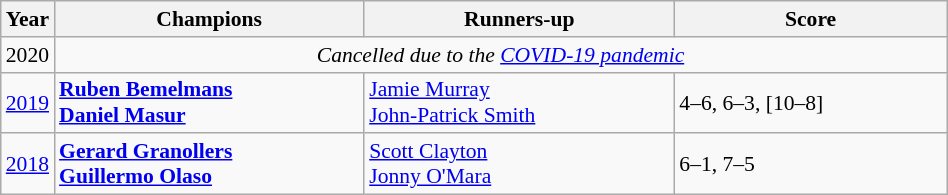<table class="wikitable" style="font-size:90%">
<tr>
<th>Year</th>
<th width="200">Champions</th>
<th width="200">Runners-up</th>
<th width="175">Score</th>
</tr>
<tr>
<td>2020</td>
<td Colspan=4 style="text-align: center"><em>Cancelled due to the <a href='#'>COVID-19 pandemic</a></em></td>
</tr>
<tr>
<td><a href='#'>2019</a></td>
<td> <strong><a href='#'>Ruben Bemelmans</a></strong><br> <strong><a href='#'>Daniel Masur</a></strong></td>
<td> <a href='#'>Jamie Murray</a><br> <a href='#'>John-Patrick Smith</a></td>
<td>4–6, 6–3, [10–8]</td>
</tr>
<tr>
<td><a href='#'>2018</a></td>
<td> <strong><a href='#'>Gerard Granollers</a></strong><br> <strong><a href='#'>Guillermo Olaso</a></strong></td>
<td> <a href='#'>Scott Clayton</a><br> <a href='#'>Jonny O'Mara</a></td>
<td>6–1, 7–5</td>
</tr>
</table>
